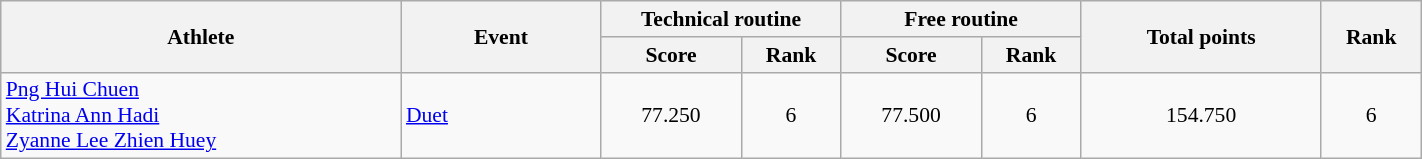<table class="wikitable" width="75%" style="text-align:center; font-size:90%;">
<tr>
<th rowspan="2" width="20%">Athlete</th>
<th rowspan="2" width="10%">Event</th>
<th colspan="2" width="12%">Technical routine</th>
<th colspan="2" width="12%">Free routine</th>
<th rowspan="2" width="12%">Total points</th>
<th rowspan="2" width="5%">Rank</th>
</tr>
<tr>
<th width="7%">Score</th>
<th>Rank</th>
<th width="7%">Score</th>
<th>Rank</th>
</tr>
<tr>
<td align=left><a href='#'>Png Hui Chuen</a><br><a href='#'>Katrina Ann Hadi</a><br><a href='#'>Zyanne Lee Zhien Huey</a></td>
<td align=left><a href='#'>Duet</a></td>
<td>77.250</td>
<td>6</td>
<td>77.500</td>
<td>6</td>
<td>154.750</td>
<td>6</td>
</tr>
</table>
